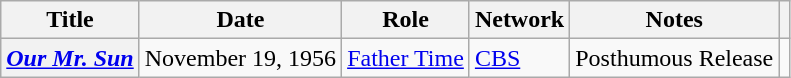<table class="wikitable plainrowheaders unsortable" style="margin-right: 0;">
<tr>
<th scope="col">Title</th>
<th scope="col">Date</th>
<th scope="col">Role</th>
<th scope="col">Network</th>
<th scope="col">Notes</th>
<th scope="col"></th>
</tr>
<tr>
<th scope="row"><em><a href='#'>Our Mr. Sun</a></em></th>
<td>November 19, 1956</td>
<td><a href='#'>Father Time</a></td>
<td><a href='#'>CBS</a></td>
<td>Posthumous Release</td>
<td style="text-align: center;"></td>
</tr>
</table>
